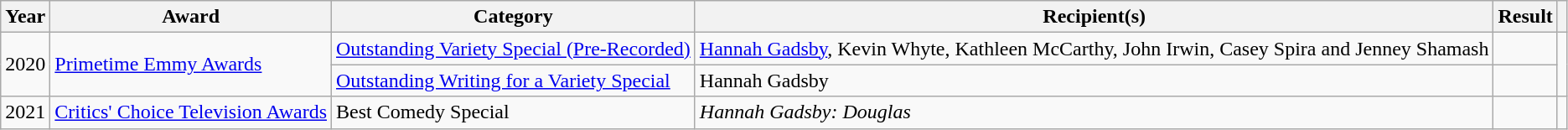<table class="wikitable">
<tr>
<th>Year</th>
<th>Award</th>
<th>Category</th>
<th>Recipient(s)</th>
<th>Result</th>
<th class="unsortable"></th>
</tr>
<tr>
<td rowspan="2">2020</td>
<td rowspan="2"><a href='#'>Primetime Emmy Awards</a></td>
<td><a href='#'>Outstanding Variety Special (Pre-Recorded)</a></td>
<td><a href='#'>Hannah Gadsby</a>, Kevin Whyte, Kathleen McCarthy, John Irwin, Casey Spira and Jenney Shamash</td>
<td></td>
<td rowspan="2" style="text-align:center;"></td>
</tr>
<tr>
<td><a href='#'>Outstanding Writing for a Variety Special</a></td>
<td>Hannah Gadsby</td>
<td></td>
</tr>
<tr>
<td rowspan="1">2021</td>
<td><a href='#'>Critics' Choice Television Awards</a></td>
<td>Best Comedy Special</td>
<td><em>Hannah Gadsby: Douglas</em></td>
<td></td>
<td style="text-align:center;"></td>
</tr>
</table>
